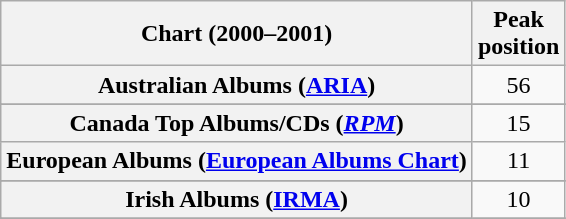<table class="wikitable sortable plainrowheaders">
<tr>
<th>Chart (2000–2001)</th>
<th>Peak<br>position</th>
</tr>
<tr>
<th scope="row">Australian Albums (<a href='#'>ARIA</a>)</th>
<td align="center">56</td>
</tr>
<tr>
</tr>
<tr>
<th scope="row">Canada Top Albums/CDs (<em><a href='#'>RPM</a></em>)</th>
<td align="center">15</td>
</tr>
<tr>
<th scope="row">European Albums (<a href='#'>European Albums Chart</a>)</th>
<td style="text-align:center;">11</td>
</tr>
<tr>
</tr>
<tr>
</tr>
<tr>
<th scope="row">Irish Albums (<a href='#'>IRMA</a>)</th>
<td align="center">10</td>
</tr>
<tr>
</tr>
<tr>
</tr>
<tr>
</tr>
<tr>
</tr>
<tr>
</tr>
<tr>
</tr>
</table>
